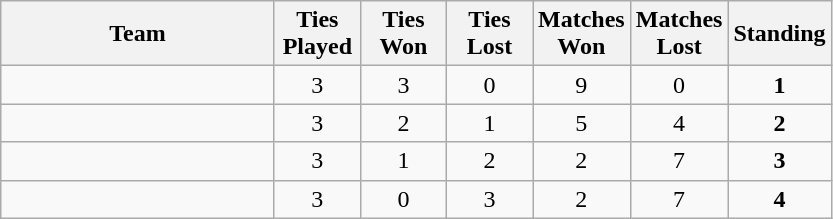<table class=wikitable style="text-align:center">
<tr>
<th width=175>Team</th>
<th width=50>Ties Played</th>
<th width=50>Ties Won</th>
<th width=50>Ties Lost</th>
<th width=50>Matches Won</th>
<th width=50>Matches Lost</th>
<th width=50>Standing</th>
</tr>
<tr>
<td style="text-align:left"></td>
<td>3</td>
<td>3</td>
<td>0</td>
<td>9</td>
<td>0</td>
<td><strong>1</strong></td>
</tr>
<tr>
<td style="text-align:left"></td>
<td>3</td>
<td>2</td>
<td>1</td>
<td>5</td>
<td>4</td>
<td><strong>2</strong></td>
</tr>
<tr>
<td style="text-align:left"></td>
<td>3</td>
<td>1</td>
<td>2</td>
<td>2</td>
<td>7</td>
<td><strong>3</strong></td>
</tr>
<tr>
<td style="text-align:left"></td>
<td>3</td>
<td>0</td>
<td>3</td>
<td>2</td>
<td>7</td>
<td><strong>4</strong></td>
</tr>
</table>
